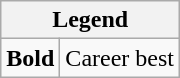<table class="wikitable">
<tr>
<th colspan="2">Legend</th>
</tr>
<tr>
<td><strong>Bold</strong></td>
<td>Career best</td>
</tr>
</table>
